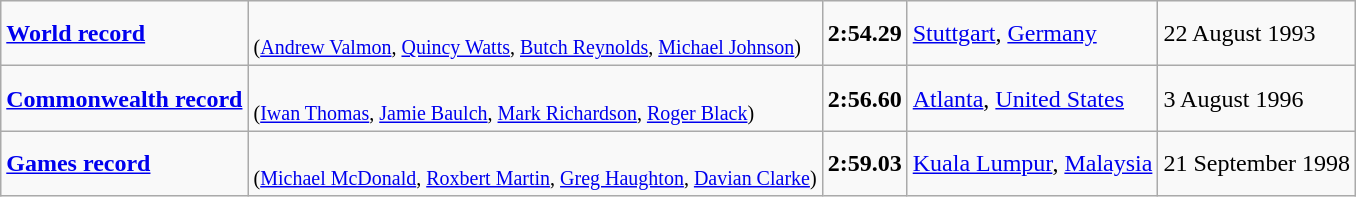<table class="wikitable">
<tr>
<td><a href='#'><strong>World record</strong></a></td>
<td><br><small>(<a href='#'>Andrew Valmon</a>, <a href='#'>Quincy Watts</a>, <a href='#'>Butch Reynolds</a>, <a href='#'>Michael Johnson</a>)</small></td>
<td><strong>2:54.29</strong></td>
<td><a href='#'>Stuttgart</a>, <a href='#'>Germany</a></td>
<td>22 August 1993</td>
</tr>
<tr>
<td><a href='#'><strong>Commonwealth record</strong></a></td>
<td><br><small>(<a href='#'>Iwan Thomas</a>, <a href='#'>Jamie Baulch</a>, <a href='#'>Mark Richardson</a>, <a href='#'>Roger Black</a>)</small></td>
<td><strong>2:56.60 </strong></td>
<td><a href='#'>Atlanta</a>, <a href='#'>United States</a></td>
<td>3 August 1996</td>
</tr>
<tr>
<td><a href='#'><strong>Games record</strong></a></td>
<td><br><small>(<a href='#'>Michael McDonald</a>, <a href='#'>Roxbert Martin</a>, <a href='#'>Greg Haughton</a>, <a href='#'>Davian Clarke</a>)</small></td>
<td><strong>2:59.03</strong></td>
<td><a href='#'>Kuala Lumpur</a>, <a href='#'>Malaysia</a></td>
<td>21 September 1998</td>
</tr>
</table>
